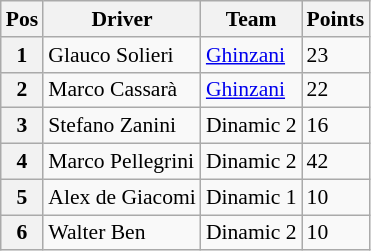<table class="wikitable" style="font-size: 90%">
<tr>
<th>Pos</th>
<th>Driver</th>
<th>Team</th>
<th>Points</th>
</tr>
<tr>
<th>1</th>
<td> Glauco Solieri</td>
<td><a href='#'>Ghinzani</a></td>
<td>23</td>
</tr>
<tr>
<th>2</th>
<td> Marco Cassarà</td>
<td><a href='#'>Ghinzani</a></td>
<td>22</td>
</tr>
<tr>
<th>3</th>
<td> Stefano Zanini</td>
<td>Dinamic 2</td>
<td>16</td>
</tr>
<tr>
<th>4</th>
<td> Marco Pellegrini</td>
<td>Dinamic 2</td>
<td>42</td>
</tr>
<tr>
<th>5</th>
<td> Alex de Giacomi</td>
<td>Dinamic 1</td>
<td>10</td>
</tr>
<tr>
<th>6</th>
<td> Walter Ben</td>
<td>Dinamic 2</td>
<td>10</td>
</tr>
</table>
